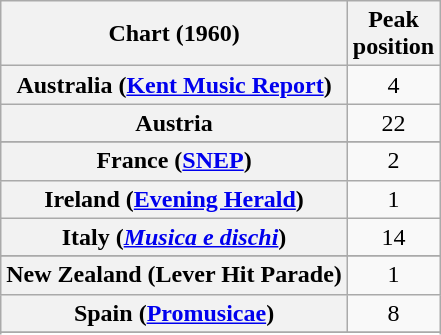<table class="wikitable sortable plainrowheaders" style="text-align:center">
<tr>
<th>Chart (1960)</th>
<th>Peak<br>position</th>
</tr>
<tr>
<th scope="row">Australia (<a href='#'>Kent Music Report</a>)</th>
<td>4</td>
</tr>
<tr>
<th scope="row">Austria</th>
<td>22</td>
</tr>
<tr>
</tr>
<tr>
</tr>
<tr>
<th scope="row">France (<a href='#'>SNEP</a>)</th>
<td>2</td>
</tr>
<tr>
<th scope="row">Ireland (<a href='#'>Evening Herald</a>)</th>
<td>1</td>
</tr>
<tr>
<th scope="row">Italy (<em><a href='#'>Musica e dischi</a></em>)</th>
<td>14</td>
</tr>
<tr>
</tr>
<tr>
<th scope="row">New Zealand (Lever Hit Parade)</th>
<td>1</td>
</tr>
<tr>
<th scope="row">Spain (<a href='#'>Promusicae</a>)</th>
<td>8</td>
</tr>
<tr>
</tr>
<tr>
</tr>
</table>
